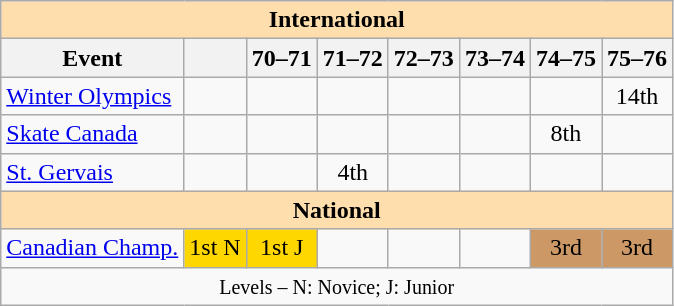<table class="wikitable" style="text-align:center">
<tr>
<th style="background-color: #ffdead; " colspan=8 align=center>International</th>
</tr>
<tr>
<th>Event</th>
<th></th>
<th>70–71</th>
<th>71–72</th>
<th>72–73</th>
<th>73–74</th>
<th>74–75</th>
<th>75–76</th>
</tr>
<tr>
<td align=left><a href='#'>Winter Olympics</a></td>
<td></td>
<td></td>
<td></td>
<td></td>
<td></td>
<td></td>
<td>14th</td>
</tr>
<tr>
<td align=left><a href='#'>Skate Canada</a></td>
<td></td>
<td></td>
<td></td>
<td></td>
<td></td>
<td>8th</td>
<td></td>
</tr>
<tr>
<td align=left><a href='#'>St. Gervais</a></td>
<td></td>
<td></td>
<td>4th</td>
<td></td>
<td></td>
<td></td>
<td></td>
</tr>
<tr>
<th style="background-color: #ffdead; " colspan=8 align=center>National</th>
</tr>
<tr>
<td align=left><a href='#'>Canadian Champ.</a></td>
<td bgcolor=gold>1st N</td>
<td bgcolor=gold>1st J</td>
<td></td>
<td></td>
<td></td>
<td bgcolor=cc9966>3rd</td>
<td bgcolor=cc9966>3rd</td>
</tr>
<tr>
<td colspan=8 align=center><small> Levels – N: Novice; J: Junior </small></td>
</tr>
</table>
